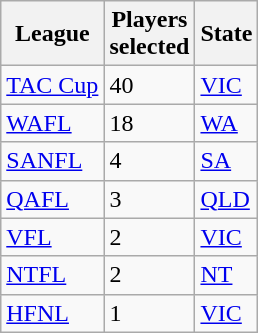<table class="wikitable sortable">
<tr>
<th>League</th>
<th>Players<br>selected</th>
<th>State</th>
</tr>
<tr>
<td><a href='#'>TAC Cup</a></td>
<td>40</td>
<td><a href='#'>VIC</a></td>
</tr>
<tr>
<td><a href='#'>WAFL</a></td>
<td>18</td>
<td><a href='#'>WA</a></td>
</tr>
<tr>
<td><a href='#'>SANFL</a></td>
<td>4</td>
<td><a href='#'>SA</a></td>
</tr>
<tr>
<td><a href='#'>QAFL</a></td>
<td>3</td>
<td><a href='#'>QLD</a></td>
</tr>
<tr>
<td><a href='#'>VFL</a></td>
<td>2</td>
<td><a href='#'>VIC</a></td>
</tr>
<tr>
<td><a href='#'>NTFL</a></td>
<td>2</td>
<td><a href='#'>NT</a></td>
</tr>
<tr>
<td><a href='#'>HFNL</a></td>
<td>1</td>
<td><a href='#'>VIC</a></td>
</tr>
</table>
